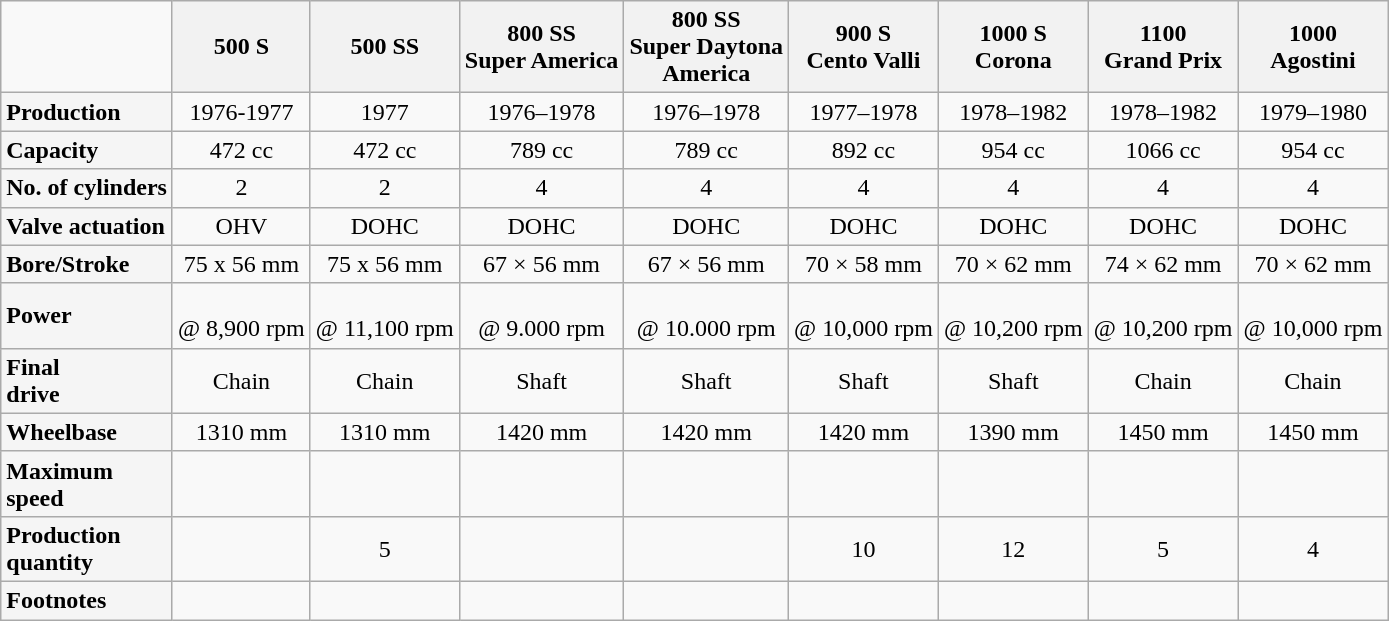<table class="wikitable">
<tr>
<td></td>
<th>500 S</th>
<th>500 SS</th>
<th>800 SS <br>Super America</th>
<th>800 SS<br>Super Daytona <br>America</th>
<th>900 S<br>Cento Valli</th>
<th>1000 S <br>Corona</th>
<th>1100 <br>Grand Prix</th>
<th>1000 <br>Agostini</th>
</tr>
<tr align="center">
<td align="left" style="background:#F5F5F5"><strong>Production</strong></td>
<td>1976-1977</td>
<td>1977</td>
<td>1976–1978</td>
<td>1976–1978</td>
<td>1977–1978</td>
<td>1978–1982</td>
<td>1978–1982</td>
<td>1979–1980</td>
</tr>
<tr align="center">
<td align="left" style="background:#F5F5F5"><strong>Capacity</strong></td>
<td>472 cc</td>
<td>472 cc</td>
<td>789 cc</td>
<td>789 cc</td>
<td>892 cc</td>
<td>954 cc</td>
<td>1066 cc</td>
<td>954 cc</td>
</tr>
<tr align="center">
<td align="left" style="background:#F5F5F5"><strong>No. of cylinders</strong></td>
<td>2</td>
<td>2</td>
<td>4</td>
<td>4</td>
<td>4</td>
<td>4</td>
<td>4</td>
<td>4</td>
</tr>
<tr align="center">
<td align="left" style="background:#F5F5F5"><strong>Valve actuation</strong></td>
<td>OHV</td>
<td>DOHC</td>
<td>DOHC</td>
<td>DOHC</td>
<td>DOHC</td>
<td>DOHC</td>
<td>DOHC</td>
<td>DOHC</td>
</tr>
<tr align="center">
<td align="left" style="background:#F5F5F5"><strong>Bore/Stroke</strong></td>
<td>75 x 56 mm</td>
<td>75 x 56 mm</td>
<td>67 × 56 mm</td>
<td>67 × 56 mm</td>
<td>70 × 58 mm</td>
<td>70 × 62 mm</td>
<td>74 × 62 mm</td>
<td>70 × 62 mm</td>
</tr>
<tr align="center">
<td align="left" style="background:#F5F5F5"><strong>Power</strong></td>
<td> <br>@ 8,900 rpm</td>
<td> <br>@ 11,100 rpm</td>
<td> <br>@ 9.000 rpm</td>
<td> <br>@ 10.000 rpm</td>
<td><br>@ 10,000 rpm</td>
<td><br>@ 10,200 rpm</td>
<td><br>@ 10,200 rpm</td>
<td><br>@ 10,000 rpm</td>
</tr>
<tr align="center">
<td align="left" style="background:#F5F5F5"><strong>Final<br>drive</strong></td>
<td>Chain</td>
<td>Chain</td>
<td>Shaft</td>
<td>Shaft</td>
<td>Shaft</td>
<td>Shaft</td>
<td>Chain</td>
<td>Chain</td>
</tr>
<tr align="center">
<td align="left" style="background:#F5F5F5"><strong>Wheelbase</strong></td>
<td>1310 mm</td>
<td>1310 mm</td>
<td>1420 mm</td>
<td>1420 mm</td>
<td>1420 mm</td>
<td>1390 mm</td>
<td>1450 mm</td>
<td>1450 mm</td>
</tr>
<tr align="center">
<td align="left" style="background:#F5F5F5"><strong>Maximum<br>speed</strong></td>
<td></td>
<td></td>
<td></td>
<td></td>
<td></td>
<td></td>
<td></td>
<td></td>
</tr>
<tr align="center">
<td align="left" style="background:#F5F5F5"><strong>Production<br>quantity</strong></td>
<td></td>
<td>5</td>
<td></td>
<td></td>
<td>10</td>
<td>12</td>
<td>5</td>
<td>4</td>
</tr>
<tr align="center">
<td align="left" style="background:#F5F5F5"><strong>Footnotes</strong></td>
<td></td>
<td></td>
<td></td>
<td></td>
<td></td>
<td></td>
<td></td>
<td></td>
</tr>
</table>
